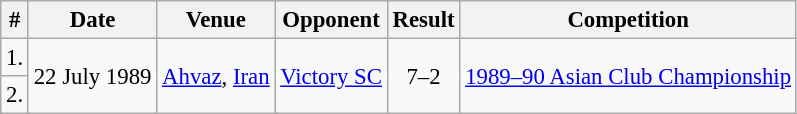<table class="wikitable" style="font-size:95%">
<tr>
<th>#</th>
<th>Date</th>
<th>Venue</th>
<th>Opponent</th>
<th>Result</th>
<th>Competition</th>
</tr>
<tr>
<td>1.</td>
<td rowspan=2>22 July 1989</td>
<td rowspan=2><a href='#'>Ahvaz</a>, <a href='#'>Iran</a></td>
<td rowspan=2> <a href='#'>Victory SC</a></td>
<td rowspan=2 style="text-align:center;">7–2</td>
<td rowspan=2><a href='#'>1989–90 Asian Club Championship</a></td>
</tr>
<tr>
<td>2.</td>
</tr>
</table>
